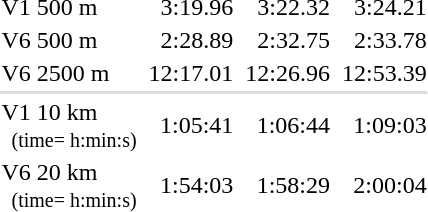<table>
<tr>
<td>V1 500 m</td>
<td></td>
<td align=right>3:19.96</td>
<td></td>
<td align=right>3:22.32</td>
<td></td>
<td align=right>3:24.21</td>
</tr>
<tr>
<td>V6 500 m</td>
<td></td>
<td align=right>2:28.89</td>
<td></td>
<td align=right>2:32.75</td>
<td></td>
<td align=right>2:33.78</td>
</tr>
<tr>
<td>V6 2500 m</td>
<td></td>
<td align=right>12:17.01</td>
<td></td>
<td align=right>12:26.96</td>
<td></td>
<td align=right>12:53.39</td>
</tr>
<tr bgcolor=#DDDDDD>
<td colspan=7></td>
</tr>
<tr>
<td>V1 10 km<br><small>  (time= h:min:s)</small></td>
<td></td>
<td align=right>1:05:41</td>
<td></td>
<td align=right>1:06:44</td>
<td></td>
<td align=right>1:09:03</td>
</tr>
<tr>
<td>V6 20 km<br><small>  (time= h:min:s)</small></td>
<td></td>
<td align=right>1:54:03</td>
<td></td>
<td align=right>1:58:29</td>
<td></td>
<td align=right>2:00:04</td>
</tr>
</table>
